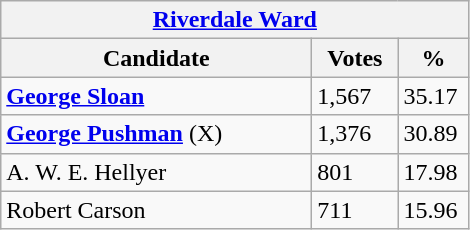<table class="wikitable">
<tr>
<th colspan="3"><a href='#'>Riverdale Ward</a></th>
</tr>
<tr>
<th style="width: 200px">Candidate</th>
<th style="width: 50px">Votes</th>
<th style="width: 40px">%</th>
</tr>
<tr>
<td><strong><a href='#'>George Sloan</a></strong></td>
<td>1,567</td>
<td>35.17</td>
</tr>
<tr>
<td><strong><a href='#'>George Pushman</a></strong> (X)</td>
<td>1,376</td>
<td>30.89</td>
</tr>
<tr>
<td>A. W. E. Hellyer</td>
<td>801</td>
<td>17.98</td>
</tr>
<tr>
<td>Robert Carson</td>
<td>711</td>
<td>15.96</td>
</tr>
</table>
